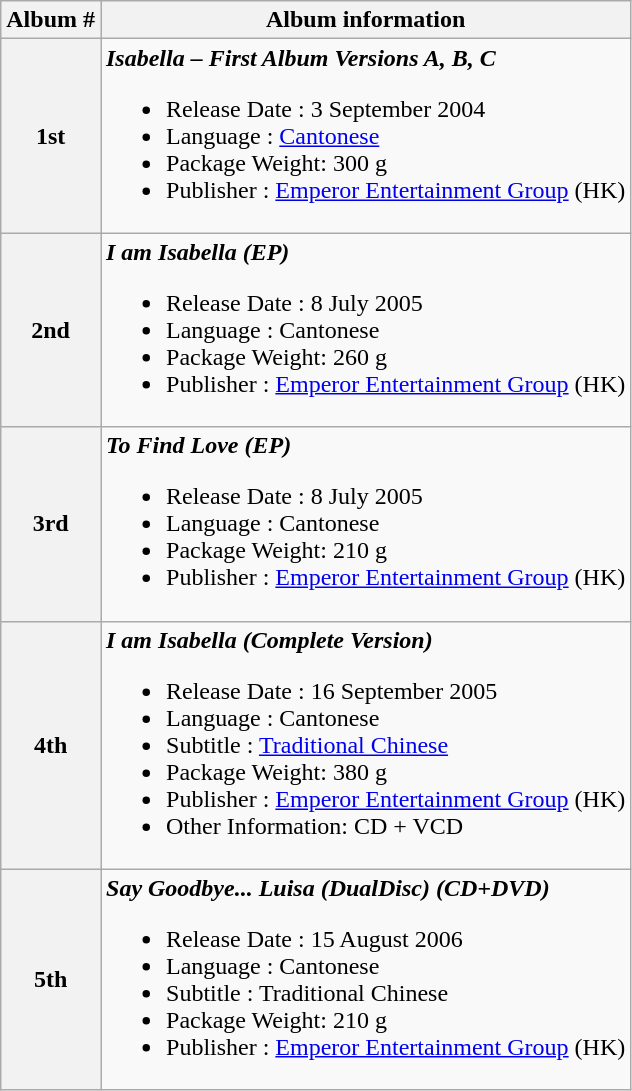<table class="wikitable">
<tr>
<th>Album #</th>
<th>Album information</th>
</tr>
<tr>
<th>1st</th>
<td><strong><em>Isabella – First Album Versions A, B, C</em></strong><br><ul><li>Release Date : 3 September 2004</li><li>Language : <a href='#'>Cantonese</a></li><li>Package Weight: 300 g</li><li>Publisher : <a href='#'>Emperor Entertainment Group</a> (HK)</li></ul></td>
</tr>
<tr>
<th>2nd</th>
<td><strong><em>I am Isabella (EP)</em></strong><br><ul><li>Release Date : 8 July 2005</li><li>Language : Cantonese</li><li>Package Weight: 260 g</li><li>Publisher : <a href='#'>Emperor Entertainment Group</a> (HK)</li></ul></td>
</tr>
<tr>
<th>3rd</th>
<td><strong><em>To Find Love (EP)</em></strong><br><ul><li>Release Date : 8 July 2005</li><li>Language : Cantonese</li><li>Package Weight: 210 g</li><li>Publisher : <a href='#'>Emperor Entertainment Group</a> (HK)</li></ul></td>
</tr>
<tr>
<th>4th</th>
<td><strong><em>I am Isabella (Complete Version)</em></strong><br><ul><li>Release Date : 16 September 2005</li><li>Language : Cantonese</li><li>Subtitle : <a href='#'>Traditional Chinese</a></li><li>Package Weight: 380 g</li><li>Publisher : <a href='#'>Emperor Entertainment Group</a> (HK)</li><li>Other Information: CD + VCD</li></ul></td>
</tr>
<tr>
<th>5th</th>
<td><strong><em>Say Goodbye... Luisa (DualDisc) (CD+DVD)</em></strong><br><ul><li>Release Date : 15 August 2006</li><li>Language : Cantonese</li><li>Subtitle : Traditional Chinese</li><li>Package Weight: 210 g</li><li>Publisher : <a href='#'>Emperor Entertainment Group</a> (HK)</li></ul></td>
</tr>
</table>
